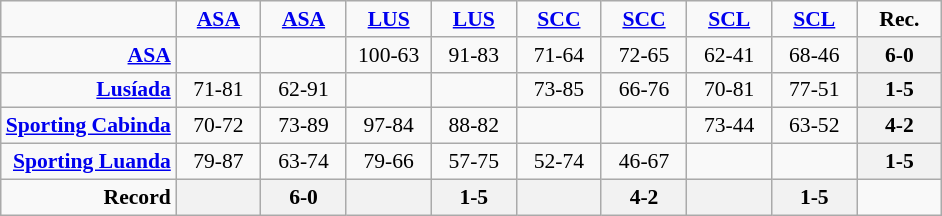<table style="font-size: 90%; text-align: center" class="wikitable">
<tr>
<td></td>
<td width=50><strong><a href='#'>ASA</a></strong></td>
<td width=50><strong><a href='#'>ASA</a></strong></td>
<td width=50><strong><a href='#'>LUS</a></strong></td>
<td width=50><strong><a href='#'>LUS</a></strong></td>
<td width=50><strong><a href='#'>SCC</a></strong></td>
<td width=50><strong><a href='#'>SCC</a></strong></td>
<td width=50><strong><a href='#'>SCL</a></strong></td>
<td width=50><strong><a href='#'>SCL</a></strong></td>
<td width=50><strong>Rec.</strong></td>
</tr>
<tr>
<td align=right><strong><a href='#'>ASA</a></strong></td>
<td></td>
<td></td>
<td>100-63</td>
<td>91-83</td>
<td>71-64</td>
<td>72-65</td>
<td>62-41</td>
<td>68-46</td>
<th>6-0</th>
</tr>
<tr>
<td align=right><strong><a href='#'>Lusíada</a></strong></td>
<td>71-81</td>
<td>62-91</td>
<td></td>
<td></td>
<td>73-85</td>
<td>66-76</td>
<td>70-81</td>
<td>77-51</td>
<th>1-5</th>
</tr>
<tr>
<td align=right><strong><a href='#'>Sporting Cabinda</a></strong></td>
<td>70-72</td>
<td>73-89</td>
<td>97-84</td>
<td>88-82</td>
<td></td>
<td></td>
<td>73-44</td>
<td>63-52</td>
<th>4-2</th>
</tr>
<tr>
<td align=right><strong><a href='#'>Sporting Luanda</a></strong></td>
<td>79-87</td>
<td>63-74</td>
<td>79-66</td>
<td>57-75</td>
<td>52-74</td>
<td>46-67</td>
<td></td>
<td></td>
<th>1-5</th>
</tr>
<tr>
<td align=right><strong>Record</strong></td>
<th></th>
<th>6-0</th>
<th></th>
<th>1-5</th>
<th></th>
<th>4-2</th>
<th></th>
<th>1-5</th>
<td></td>
</tr>
</table>
